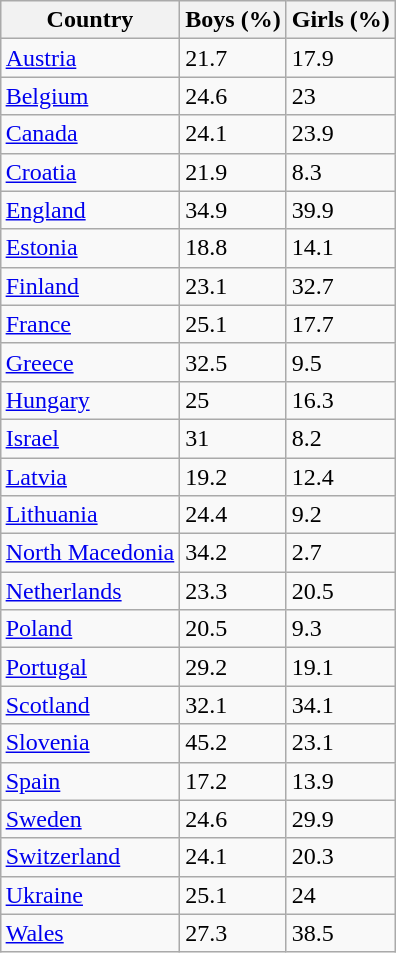<table class="wikitable sortable" style="float: right; clear: right">
<tr>
<th>Country</th>
<th>Boys (%)</th>
<th>Girls (%)</th>
</tr>
<tr>
<td><a href='#'>Austria</a></td>
<td>21.7</td>
<td>17.9</td>
</tr>
<tr>
<td><a href='#'>Belgium</a></td>
<td>24.6</td>
<td>23</td>
</tr>
<tr>
<td><a href='#'>Canada</a></td>
<td>24.1</td>
<td>23.9</td>
</tr>
<tr>
<td><a href='#'>Croatia</a></td>
<td>21.9</td>
<td>8.3</td>
</tr>
<tr>
<td><a href='#'>England</a></td>
<td>34.9</td>
<td>39.9</td>
</tr>
<tr>
<td><a href='#'>Estonia</a></td>
<td>18.8</td>
<td>14.1</td>
</tr>
<tr>
<td><a href='#'>Finland</a></td>
<td>23.1</td>
<td>32.7</td>
</tr>
<tr>
<td><a href='#'>France</a></td>
<td>25.1</td>
<td>17.7</td>
</tr>
<tr>
<td><a href='#'>Greece</a></td>
<td>32.5</td>
<td>9.5</td>
</tr>
<tr>
<td><a href='#'>Hungary</a></td>
<td>25</td>
<td>16.3</td>
</tr>
<tr>
<td><a href='#'>Israel</a></td>
<td>31</td>
<td>8.2</td>
</tr>
<tr>
<td><a href='#'>Latvia</a></td>
<td>19.2</td>
<td>12.4</td>
</tr>
<tr>
<td><a href='#'>Lithuania</a></td>
<td>24.4</td>
<td>9.2</td>
</tr>
<tr>
<td><a href='#'>North Macedonia</a></td>
<td>34.2</td>
<td>2.7</td>
</tr>
<tr>
<td><a href='#'>Netherlands</a></td>
<td>23.3</td>
<td>20.5</td>
</tr>
<tr>
<td><a href='#'>Poland</a></td>
<td>20.5</td>
<td>9.3</td>
</tr>
<tr>
<td><a href='#'>Portugal</a></td>
<td>29.2</td>
<td>19.1</td>
</tr>
<tr>
<td><a href='#'>Scotland</a></td>
<td>32.1</td>
<td>34.1</td>
</tr>
<tr>
<td><a href='#'>Slovenia</a></td>
<td>45.2</td>
<td>23.1</td>
</tr>
<tr>
<td><a href='#'>Spain</a></td>
<td>17.2</td>
<td>13.9</td>
</tr>
<tr>
<td><a href='#'>Sweden</a></td>
<td>24.6</td>
<td>29.9</td>
</tr>
<tr>
<td><a href='#'>Switzerland</a></td>
<td>24.1</td>
<td>20.3</td>
</tr>
<tr>
<td><a href='#'>Ukraine</a></td>
<td>25.1</td>
<td>24</td>
</tr>
<tr>
<td><a href='#'>Wales</a></td>
<td>27.3</td>
<td>38.5</td>
</tr>
</table>
